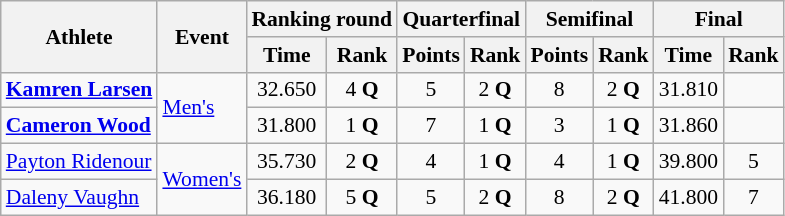<table class=wikitable style=font-size:90%;text-align:center>
<tr>
<th rowspan=2>Athlete</th>
<th rowspan=2>Event</th>
<th colspan=2>Ranking round</th>
<th colspan=2>Quarterfinal</th>
<th colspan=2>Semifinal</th>
<th colspan=2>Final</th>
</tr>
<tr>
<th>Time</th>
<th>Rank</th>
<th>Points</th>
<th>Rank</th>
<th>Points</th>
<th>Rank</th>
<th>Time</th>
<th>Rank</th>
</tr>
<tr>
<td align=left><strong><a href='#'>Kamren Larsen</a></strong></td>
<td align=left rowspan=2><a href='#'>Men's</a></td>
<td>32.650</td>
<td>4 <strong>Q</strong></td>
<td>5</td>
<td>2 <strong>Q</strong></td>
<td>8</td>
<td>2 <strong>Q</strong></td>
<td>31.810</td>
<td></td>
</tr>
<tr>
<td align=left><strong><a href='#'>Cameron Wood</a></strong></td>
<td>31.800</td>
<td>1 <strong>Q</strong></td>
<td>7</td>
<td>1 <strong>Q</strong></td>
<td>3</td>
<td>1 <strong>Q</strong></td>
<td>31.860</td>
<td></td>
</tr>
<tr>
<td align=left><a href='#'>Payton Ridenour</a></td>
<td align=left rowspan=2><a href='#'>Women's</a></td>
<td>35.730</td>
<td>2 <strong>Q</strong></td>
<td>4</td>
<td>1 <strong>Q</strong></td>
<td>4</td>
<td>1 <strong>Q</strong></td>
<td>39.800</td>
<td>5</td>
</tr>
<tr>
<td align=left><a href='#'>Daleny Vaughn</a></td>
<td>36.180</td>
<td>5 <strong>Q</strong></td>
<td>5</td>
<td>2 <strong>Q</strong></td>
<td>8</td>
<td>2 <strong>Q</strong></td>
<td>41.800</td>
<td>7</td>
</tr>
</table>
